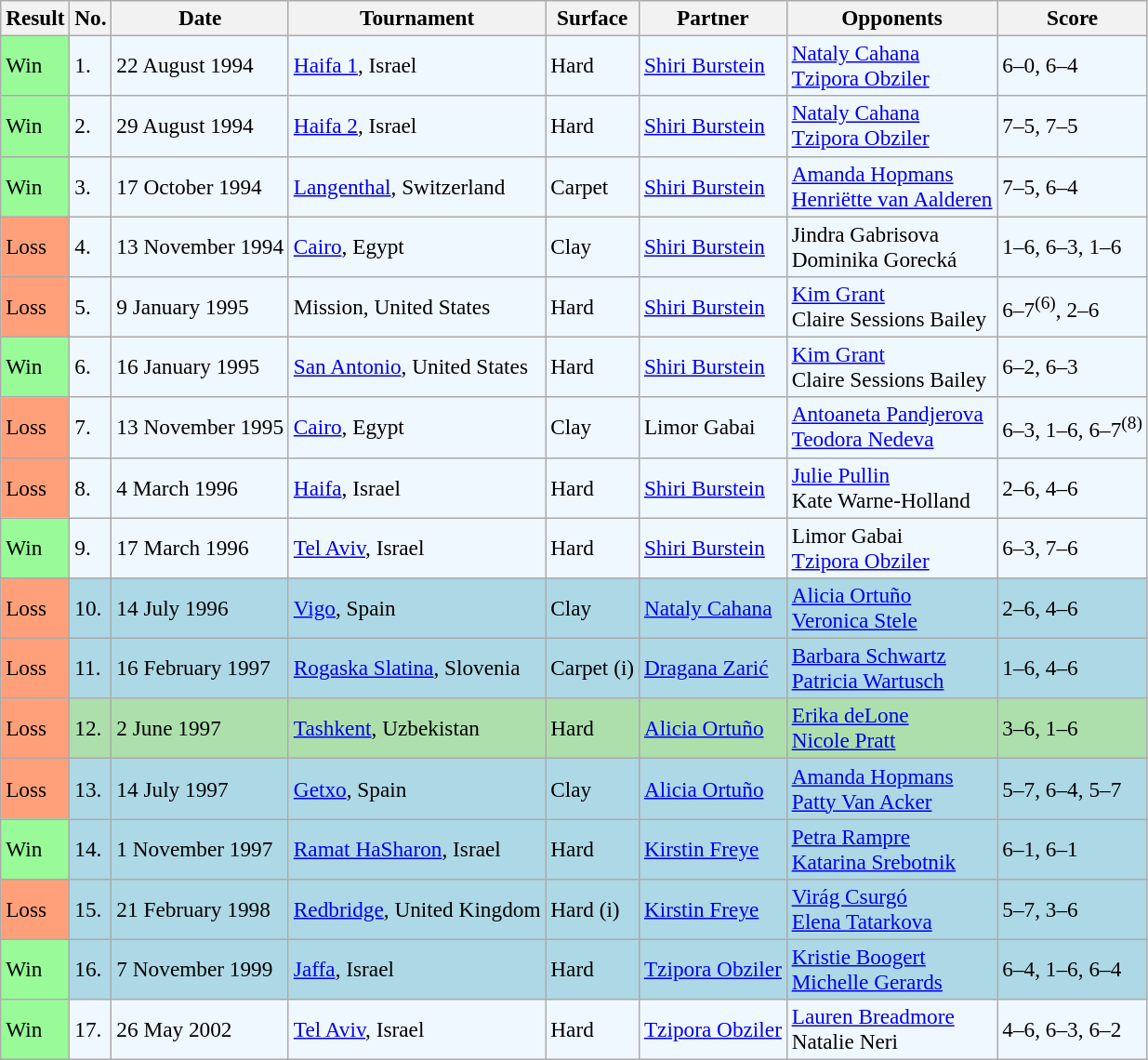<table class="sortable wikitable" style=font-size:97%>
<tr>
<th>Result</th>
<th>No.</th>
<th>Date</th>
<th>Tournament</th>
<th>Surface</th>
<th>Partner</th>
<th>Opponents</th>
<th>Score</th>
</tr>
<tr bgcolor="#f0f8ff">
<td style="background:#98fb98;">Win</td>
<td>1.</td>
<td>22 August 1994</td>
<td><a href='#'>Haifa 1</a>, Israel</td>
<td>Hard</td>
<td> <a href='#'>Shiri Burstein</a></td>
<td> <a href='#'>Nataly Cahana</a><br>  <a href='#'>Tzipora Obziler</a></td>
<td>6–0, 6–4</td>
</tr>
<tr bgcolor="#f0f8ff">
<td style="background:#98fb98;">Win</td>
<td>2.</td>
<td>29 August 1994</td>
<td><a href='#'>Haifa 2</a>, Israel</td>
<td>Hard</td>
<td> <a href='#'>Shiri Burstein</a></td>
<td> <a href='#'>Nataly Cahana</a><br>  <a href='#'>Tzipora Obziler</a></td>
<td>7–5, 7–5</td>
</tr>
<tr bgcolor="#f0f8ff">
<td style="background:#98fb98;">Win</td>
<td>3.</td>
<td>17 October 1994</td>
<td><a href='#'>Langenthal</a>, Switzerland</td>
<td>Carpet</td>
<td> <a href='#'>Shiri Burstein</a></td>
<td> <a href='#'>Amanda Hopmans</a><br>  <a href='#'>Henriëtte van Aalderen</a></td>
<td>7–5, 6–4</td>
</tr>
<tr style="background:#f0f8ff;">
<td style="background:#ffa07a;">Loss</td>
<td>4.</td>
<td>13 November 1994</td>
<td><a href='#'>Cairo</a>, Egypt</td>
<td>Clay</td>
<td> <a href='#'>Shiri Burstein</a></td>
<td> Jindra Gabrisova <br>  Dominika Gorecká</td>
<td>1–6, 6–3, 1–6</td>
</tr>
<tr style="background:#f0f8ff;">
<td style="background:#ffa07a;">Loss</td>
<td>5.</td>
<td>9 January 1995</td>
<td>Mission, United States</td>
<td>Hard</td>
<td> <a href='#'>Shiri Burstein</a></td>
<td> <a href='#'>Kim Grant</a><br>  Claire Sessions Bailey</td>
<td>6–7<sup>(6)</sup>, 2–6</td>
</tr>
<tr bgcolor="#f0f8ff">
<td style="background:#98fb98;">Win</td>
<td>6.</td>
<td>16 January 1995</td>
<td><a href='#'>San Antonio</a>, United States</td>
<td>Hard</td>
<td> <a href='#'>Shiri Burstein</a></td>
<td> <a href='#'>Kim Grant</a><br>  Claire Sessions Bailey</td>
<td>6–2, 6–3</td>
</tr>
<tr style="background:#f0f8ff;">
<td style="background:#ffa07a;">Loss</td>
<td>7.</td>
<td>13 November 1995</td>
<td><a href='#'>Cairo</a>, Egypt</td>
<td>Clay</td>
<td> Limor Gabai</td>
<td> <a href='#'>Antoaneta Pandjerova</a> <br>  <a href='#'>Teodora Nedeva</a></td>
<td>6–3, 1–6, 6–7<sup>(8)</sup></td>
</tr>
<tr bgcolor="#f0f8ff">
<td style="background:#ffa07a;">Loss</td>
<td>8.</td>
<td>4 March 1996</td>
<td><a href='#'>Haifa</a>, Israel</td>
<td>Hard</td>
<td> <a href='#'>Shiri Burstein</a></td>
<td> <a href='#'>Julie Pullin</a> <br>  Kate Warne-Holland</td>
<td>2–6, 4–6</td>
</tr>
<tr bgcolor="#f0f8ff">
<td style="background:#98fb98;">Win</td>
<td>9.</td>
<td>17 March 1996</td>
<td><a href='#'>Tel Aviv</a>, Israel</td>
<td>Hard</td>
<td> <a href='#'>Shiri Burstein</a></td>
<td> Limor Gabai<br>  <a href='#'>Tzipora Obziler</a></td>
<td>6–3, 7–6</td>
</tr>
<tr style="background:lightblue;">
<td style="background:#ffa07a;">Loss</td>
<td>10.</td>
<td>14 July 1996</td>
<td><a href='#'>Vigo</a>, Spain</td>
<td>Clay</td>
<td> <a href='#'>Nataly Cahana</a></td>
<td> <a href='#'>Alicia Ortuño</a><br> <a href='#'>Veronica Stele</a></td>
<td>2–6, 4–6</td>
</tr>
<tr style="background:lightblue;">
<td style="background:#ffa07a;">Loss</td>
<td>11.</td>
<td>16 February 1997</td>
<td><a href='#'>Rogaska Slatina</a>, Slovenia</td>
<td>Carpet (i)</td>
<td> <a href='#'>Dragana Zarić</a></td>
<td> <a href='#'>Barbara Schwartz</a> <br>  <a href='#'>Patricia Wartusch</a></td>
<td>1–6, 4–6</td>
</tr>
<tr bgcolor="#ADDFAD">
<td style="background:#ffa07a;">Loss</td>
<td>12.</td>
<td>2 June 1997</td>
<td><a href='#'>Tashkent</a>, Uzbekistan</td>
<td>Hard</td>
<td> <a href='#'>Alicia Ortuño</a></td>
<td> <a href='#'>Erika deLone</a> <br>  <a href='#'>Nicole Pratt</a></td>
<td>3–6, 1–6</td>
</tr>
<tr style="background:lightblue;">
<td style="background:#ffa07a;">Loss</td>
<td>13.</td>
<td>14 July 1997</td>
<td><a href='#'>Getxo</a>, Spain</td>
<td>Clay</td>
<td> <a href='#'>Alicia Ortuño</a></td>
<td> <a href='#'>Amanda Hopmans</a> <br>  <a href='#'>Patty Van Acker</a></td>
<td>5–7, 6–4, 5–7</td>
</tr>
<tr bgcolor=lightblue>
<td style="background:#98fb98;">Win</td>
<td>14.</td>
<td>1 November 1997</td>
<td><a href='#'>Ramat HaSharon</a>, Israel</td>
<td>Hard</td>
<td> <a href='#'>Kirstin Freye</a></td>
<td> <a href='#'>Petra Rampre</a><br>  <a href='#'>Katarina Srebotnik</a></td>
<td>6–1, 6–1</td>
</tr>
<tr bgcolor="lightblue">
<td style="background:#ffa07a;">Loss</td>
<td>15.</td>
<td>21 February 1998</td>
<td><a href='#'>Redbridge</a>, United Kingdom</td>
<td>Hard (i)</td>
<td> <a href='#'>Kirstin Freye</a></td>
<td> <a href='#'>Virág Csurgó</a> <br>  <a href='#'>Elena Tatarkova</a></td>
<td>5–7, 3–6</td>
</tr>
<tr bgcolor=lightblue>
<td style="background:#98fb98;">Win</td>
<td>16.</td>
<td>7 November 1999</td>
<td><a href='#'>Jaffa</a>, Israel</td>
<td>Hard</td>
<td> <a href='#'>Tzipora Obziler</a></td>
<td> <a href='#'>Kristie Boogert</a><br>  <a href='#'>Michelle Gerards</a></td>
<td>6–4, 1–6, 6–4</td>
</tr>
<tr bgcolor="#f0f8ff">
<td style="background:#98fb98;">Win</td>
<td>17.</td>
<td>26 May 2002</td>
<td><a href='#'>Tel Aviv</a>, Israel</td>
<td>Hard</td>
<td> <a href='#'>Tzipora Obziler</a></td>
<td> <a href='#'>Lauren Breadmore</a><br>  Natalie Neri</td>
<td>4–6, 6–3, 6–2</td>
</tr>
</table>
